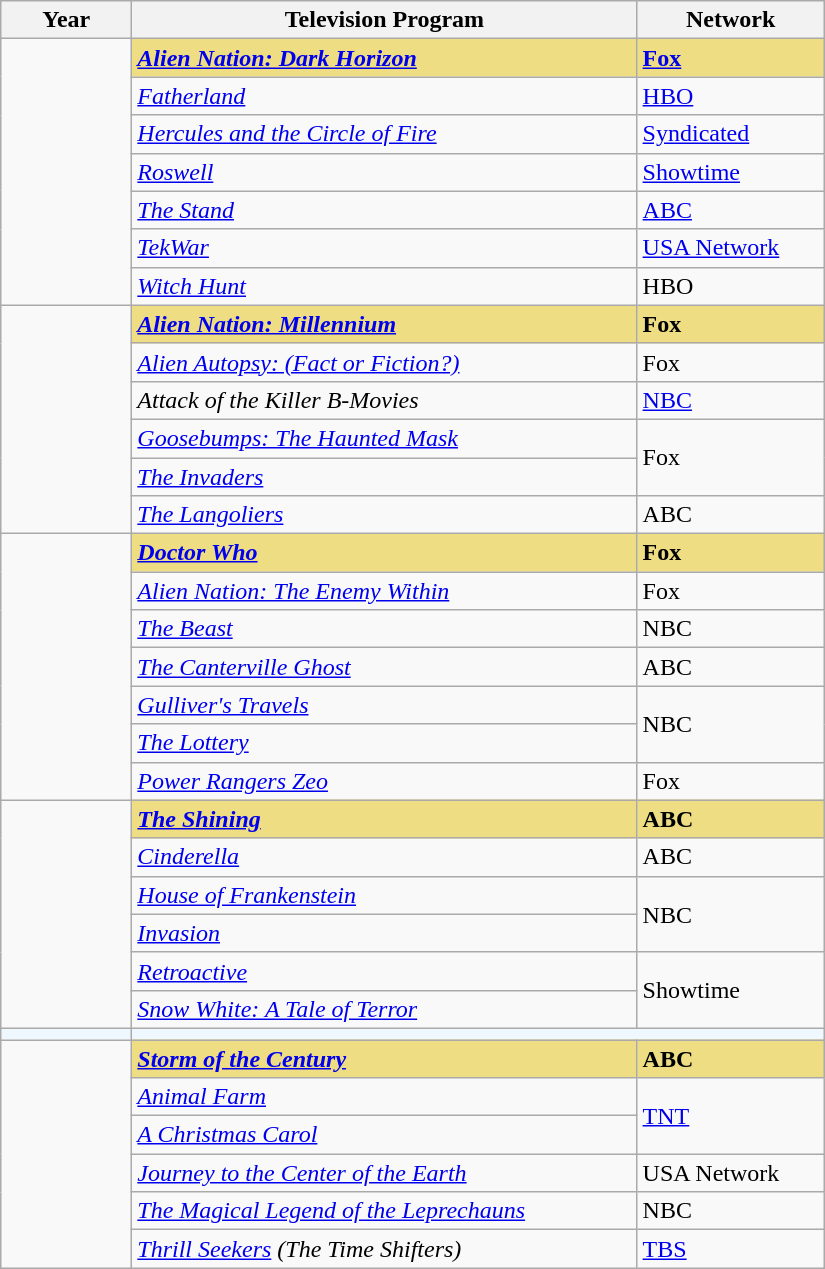<table class="wikitable" width="550px" border="1" cellpadding="5" cellspacing="0" align="centre">
<tr>
<th width="80px">Year</th>
<th>Television Program</th>
<th>Network</th>
</tr>
<tr>
<td rowspan=7></td>
<td style="background:#EEDD82"><strong><em><a href='#'>Alien Nation: Dark Horizon</a></em></strong></td>
<td style="background:#EEDD82"><strong><a href='#'>Fox</a></strong></td>
</tr>
<tr>
<td><em><a href='#'>Fatherland</a></em></td>
<td><a href='#'>HBO</a></td>
</tr>
<tr>
<td><em><a href='#'>Hercules and the Circle of Fire</a></em></td>
<td><a href='#'>Syndicated</a></td>
</tr>
<tr>
<td><em><a href='#'>Roswell</a></em></td>
<td><a href='#'>Showtime</a></td>
</tr>
<tr>
<td><em><a href='#'>The Stand</a></em></td>
<td><a href='#'>ABC</a></td>
</tr>
<tr>
<td><em><a href='#'>TekWar</a></em></td>
<td><a href='#'>USA Network</a></td>
</tr>
<tr>
<td><em><a href='#'>Witch Hunt</a></em></td>
<td>HBO</td>
</tr>
<tr>
<td rowspan=6></td>
<td style="background:#EEDD82"><strong><em><a href='#'>Alien Nation: Millennium</a></em></strong></td>
<td style="background:#EEDD82"><strong>Fox</strong></td>
</tr>
<tr>
<td><em><a href='#'>Alien Autopsy: (Fact or Fiction?)</a></em></td>
<td>Fox</td>
</tr>
<tr>
<td><em>Attack of the Killer B-Movies</em></td>
<td><a href='#'>NBC</a></td>
</tr>
<tr>
<td><em><a href='#'>Goosebumps: The Haunted Mask</a></em></td>
<td rowspan="2">Fox</td>
</tr>
<tr>
<td><em><a href='#'>The Invaders</a></em></td>
</tr>
<tr>
<td><em><a href='#'>The Langoliers</a></em></td>
<td>ABC</td>
</tr>
<tr>
<td rowspan=7></td>
<td style="background:#EEDD82"><strong><em><a href='#'>Doctor Who</a></em></strong></td>
<td style="background:#EEDD82"><strong>Fox</strong></td>
</tr>
<tr>
<td><em><a href='#'>Alien Nation: The Enemy Within</a></em></td>
<td>Fox</td>
</tr>
<tr>
<td><em><a href='#'>The Beast</a></em></td>
<td>NBC</td>
</tr>
<tr>
<td><em><a href='#'>The Canterville Ghost</a></em></td>
<td>ABC</td>
</tr>
<tr>
<td><em><a href='#'>Gulliver's Travels</a></em></td>
<td rowspan="2">NBC</td>
</tr>
<tr>
<td><em><a href='#'>The Lottery</a></em></td>
</tr>
<tr>
<td><em><a href='#'>Power Rangers Zeo</a></em></td>
<td>Fox</td>
</tr>
<tr>
<td rowspan=6></td>
<td style="background:#EEDD82"><strong><em><a href='#'>The Shining</a></em></strong></td>
<td style="background:#EEDD82"><strong>ABC</strong></td>
</tr>
<tr>
<td><em><a href='#'>Cinderella</a></em></td>
<td>ABC</td>
</tr>
<tr>
<td><em><a href='#'>House of Frankenstein</a></em></td>
<td rowspan="2">NBC</td>
</tr>
<tr>
<td><em><a href='#'>Invasion</a></em></td>
</tr>
<tr>
<td><em><a href='#'>Retroactive</a></em></td>
<td rowspan="2">Showtime</td>
</tr>
<tr>
<td><em><a href='#'>Snow White: A Tale of Terror</a></em></td>
</tr>
<tr>
<td style="background:#F0F8FF"></td>
<td colspan=2 style="background:#F0F8FF"></td>
</tr>
<tr>
<td rowspan=6></td>
<td style="background:#EEDD82"><strong><em><a href='#'>Storm of the Century</a></em></strong></td>
<td style="background:#EEDD82"><strong>ABC</strong></td>
</tr>
<tr>
<td><em><a href='#'>Animal Farm</a></em></td>
<td rowspan="2"><a href='#'>TNT</a></td>
</tr>
<tr>
<td><em><a href='#'>A Christmas Carol</a></em></td>
</tr>
<tr>
<td><em><a href='#'>Journey to the Center of the Earth</a></em></td>
<td>USA Network</td>
</tr>
<tr>
<td><em><a href='#'>The Magical Legend of the Leprechauns</a></em></td>
<td>NBC</td>
</tr>
<tr>
<td><em><a href='#'>Thrill Seekers</a> (The Time Shifters)</em></td>
<td><a href='#'>TBS</a></td>
</tr>
</table>
